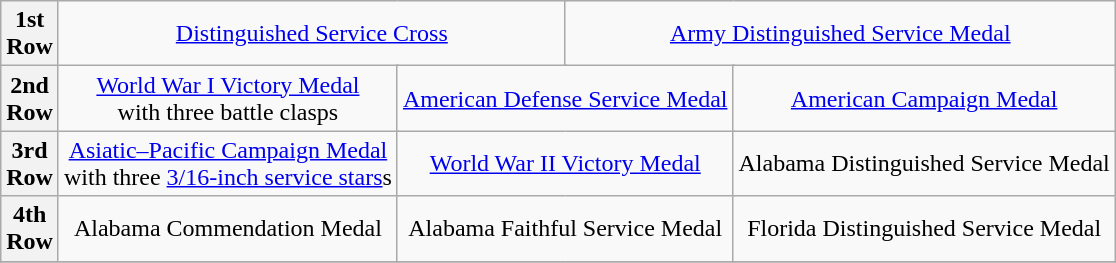<table class="wikitable" style="margin:1em auto; text-align:center;">
<tr>
<th>1st <br>Row</th>
<td colspan="6"><a href='#'>Distinguished Service Cross</a></td>
<td colspan="7"><a href='#'>Army Distinguished Service Medal</a></td>
</tr>
<tr>
<th>2nd <br>Row</th>
<td colspan="4"><a href='#'>World War I Victory Medal</a> <br>with three battle clasps</td>
<td colspan="4"><a href='#'>American Defense Service Medal</a></td>
<td colspan="4"><a href='#'>American Campaign Medal</a></td>
</tr>
<tr>
<th>3rd <br>Row</th>
<td colspan="4"><a href='#'>Asiatic–Pacific Campaign Medal</a><br> with three <a href='#'>3/16-inch service stars</a>s</td>
<td colspan="4"><a href='#'>World War II Victory Medal</a></td>
<td colspan="4">Alabama Distinguished Service Medal</td>
</tr>
<tr>
<th>4th <br>Row</th>
<td colspan="4">Alabama Commendation Medal</td>
<td colspan="4">Alabama Faithful Service Medal</td>
<td colspan="4">Florida Distinguished Service Medal</td>
</tr>
<tr>
</tr>
</table>
